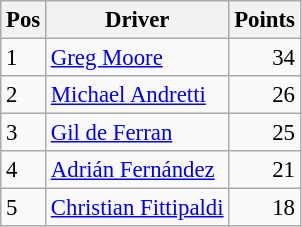<table class="wikitable" style="font-size: 95%;">
<tr>
<th>Pos</th>
<th>Driver</th>
<th>Points</th>
</tr>
<tr>
<td>1</td>
<td> <a href='#'>Greg Moore</a></td>
<td align="right">34</td>
</tr>
<tr>
<td>2</td>
<td> <a href='#'>Michael Andretti</a></td>
<td align="right">26</td>
</tr>
<tr>
<td>3</td>
<td> <a href='#'>Gil de Ferran</a></td>
<td align="right">25</td>
</tr>
<tr>
<td>4</td>
<td> <a href='#'>Adrián Fernández</a></td>
<td align="right">21</td>
</tr>
<tr>
<td>5</td>
<td> <a href='#'>Christian Fittipaldi</a></td>
<td align="right">18</td>
</tr>
</table>
